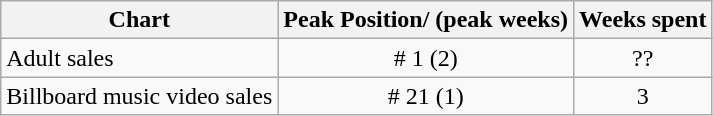<table class="wikitable">
<tr>
<th align="left">Chart</th>
<th align="left">Peak Position/ (peak weeks)</th>
<th align="left">Weeks spent</th>
</tr>
<tr>
<td align="left">Adult sales</td>
<td style="text-align:center;"># 1 (2)</td>
<td style="text-align:center;">??</td>
</tr>
<tr>
<td align="left">Billboard music video sales</td>
<td style="text-align:center;"># 21 (1)</td>
<td style="text-align:center;">3</td>
</tr>
</table>
